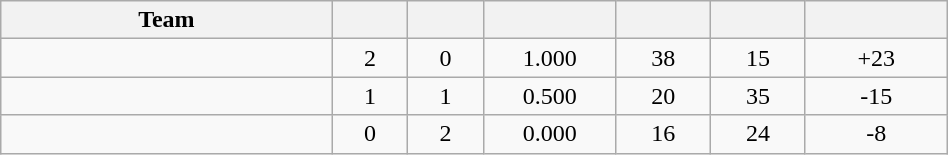<table class="wikitable" style="text-align:center; width:50%">
<tr>
<th width="35%">Team</th>
<th width="8%"></th>
<th width="8%"></th>
<th width="14%"></th>
<th width="10%"></th>
<th width="10%"></th>
<th width="15%"></th>
</tr>
<tr>
<td style="text-align:left;"></td>
<td>2</td>
<td>0</td>
<td>1.000</td>
<td>38</td>
<td>15</td>
<td>+23</td>
</tr>
<tr>
<td style="text-align:left;"></td>
<td>1</td>
<td>1</td>
<td>0.500</td>
<td>20</td>
<td>35</td>
<td>-15</td>
</tr>
<tr>
<td style="text-align:left;"></td>
<td>0</td>
<td>2</td>
<td>0.000</td>
<td>16</td>
<td>24</td>
<td>-8</td>
</tr>
</table>
